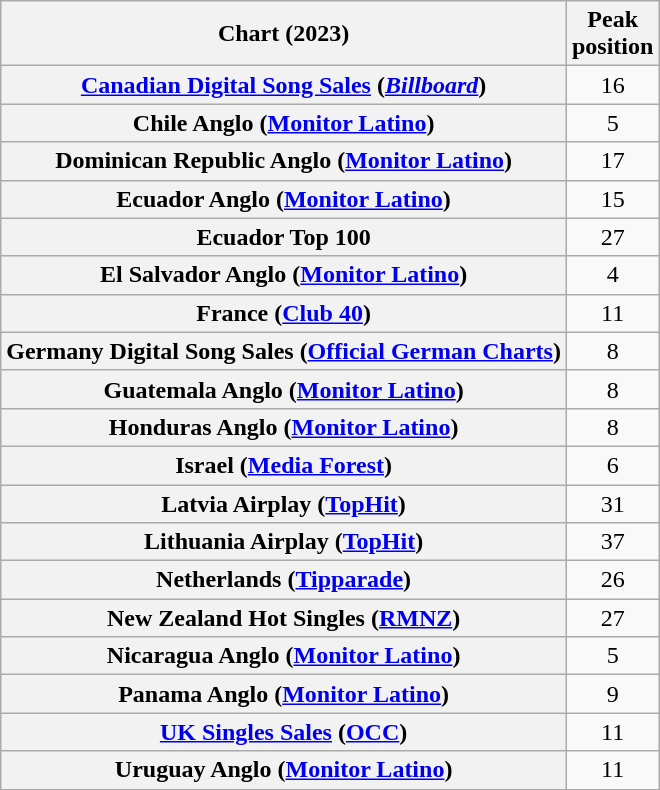<table class="wikitable sortable plainrowheaders" style="text-align:center">
<tr>
<th scope="col">Chart (2023)</th>
<th scope="col">Peak<br>position</th>
</tr>
<tr>
<th scope="row"><a href='#'>Canadian Digital Song Sales</a> (<em><a href='#'>Billboard</a></em>)</th>
<td>16</td>
</tr>
<tr>
<th scope="row">Chile Anglo (<a href='#'>Monitor Latino</a>)</th>
<td>5</td>
</tr>
<tr>
<th scope="row">Dominican Republic Anglo (<a href='#'>Monitor Latino</a>)</th>
<td>17</td>
</tr>
<tr>
<th scope="row">Ecuador Anglo (<a href='#'>Monitor Latino</a>)</th>
<td>15</td>
</tr>
<tr>
<th scope="row">Ecuador Top 100</th>
<td>27</td>
</tr>
<tr>
<th scope="row">El Salvador Anglo (<a href='#'>Monitor Latino</a>)</th>
<td>4</td>
</tr>
<tr>
<th scope="row">France (<a href='#'>Club 40</a>)</th>
<td>11</td>
</tr>
<tr>
<th scope="row">Germany Digital Song Sales (<a href='#'>Official German Charts</a>)</th>
<td>8</td>
</tr>
<tr>
<th scope="row">Guatemala Anglo (<a href='#'>Monitor Latino</a>)</th>
<td>8</td>
</tr>
<tr>
<th scope="row">Honduras Anglo (<a href='#'>Monitor Latino</a>)</th>
<td>8</td>
</tr>
<tr>
<th scope="row">Israel (<a href='#'>Media Forest</a>)</th>
<td>6</td>
</tr>
<tr>
<th scope="row">Latvia Airplay (<a href='#'>TopHit</a>)</th>
<td>31</td>
</tr>
<tr>
<th scope="row">Lithuania Airplay (<a href='#'>TopHit</a>)</th>
<td>37</td>
</tr>
<tr>
<th scope="row">Netherlands (<a href='#'>Tipparade</a>)</th>
<td>26</td>
</tr>
<tr>
<th scope="row">New Zealand Hot Singles (<a href='#'>RMNZ</a>)</th>
<td>27</td>
</tr>
<tr>
<th scope="row">Nicaragua Anglo (<a href='#'>Monitor Latino</a>)</th>
<td>5</td>
</tr>
<tr>
<th scope="row">Panama Anglo (<a href='#'>Monitor Latino</a>)</th>
<td>9</td>
</tr>
<tr>
<th scope="row"><a href='#'>UK Singles Sales</a> (<a href='#'>OCC</a>)</th>
<td>11</td>
</tr>
<tr>
<th scope="row">Uruguay Anglo (<a href='#'>Monitor Latino</a>)</th>
<td>11</td>
</tr>
<tr>
</tr>
<tr>
</tr>
<tr>
</tr>
</table>
